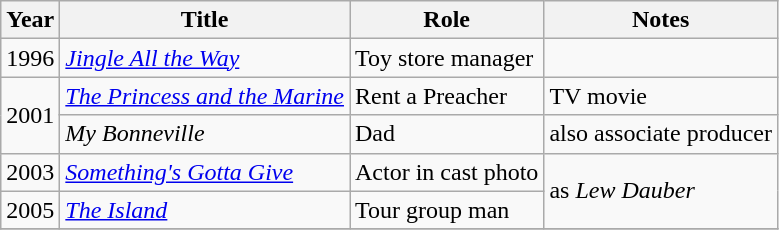<table class="wikitable">
<tr>
<th>Year</th>
<th>Title</th>
<th>Role</th>
<th>Notes</th>
</tr>
<tr>
<td>1996</td>
<td><em><a href='#'>Jingle All the Way</a></em></td>
<td>Toy store manager</td>
<td></td>
</tr>
<tr>
<td rowspan="2">2001</td>
<td><em><a href='#'>The Princess and the Marine</a></em></td>
<td>Rent a Preacher</td>
<td>TV movie</td>
</tr>
<tr>
<td><em>My Bonneville</em></td>
<td>Dad</td>
<td>also associate producer</td>
</tr>
<tr>
<td>2003</td>
<td><em><a href='#'>Something's Gotta Give</a></em></td>
<td>Actor in cast photo</td>
<td rowspan="2">as <em>Lew Dauber</em></td>
</tr>
<tr>
<td>2005</td>
<td><em><a href='#'>The Island</a></em></td>
<td>Tour group man</td>
</tr>
<tr>
</tr>
</table>
